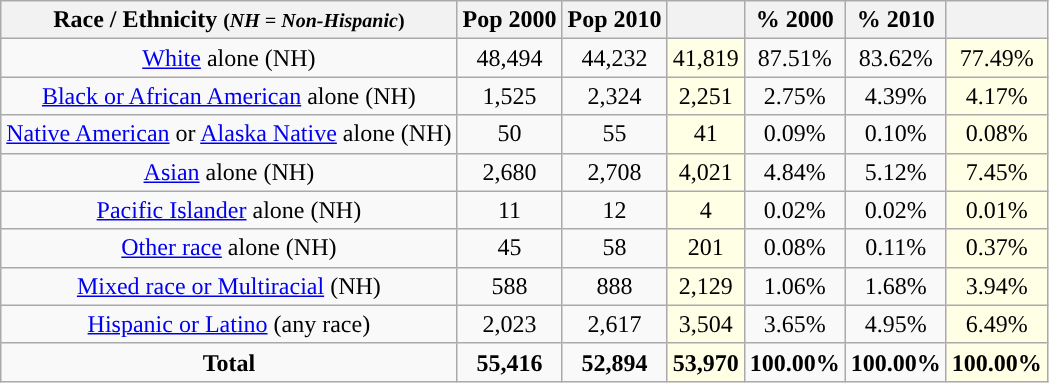<table class="wikitable" style="text-align:center;">
<tr>
<th>Race / Ethnicity <small>(<em>NH = Non-Hispanic</em>)</small></th>
<th>Pop 2000</th>
<th>Pop 2010</th>
<th></th>
<th>% 2000</th>
<th>% 2010</th>
<th></th>
</tr>
<tr>
<td><a href='#'>White</a> alone (NH)</td>
<td>48,494</td>
<td>44,232</td>
<td style='background: #ffffe6;'>41,819</td>
<td>87.51%</td>
<td>83.62%</td>
<td style='background: #ffffe6;'>77.49%</td>
</tr>
<tr>
<td><a href='#'>Black or African American</a> alone (NH)</td>
<td>1,525</td>
<td>2,324</td>
<td style='background: #ffffe6;'>2,251</td>
<td>2.75%</td>
<td>4.39%</td>
<td style='background: #ffffe6;'>4.17%</td>
</tr>
<tr>
<td><a href='#'>Native American</a> or <a href='#'>Alaska Native</a> alone (NH)</td>
<td>50</td>
<td>55</td>
<td style='background: #ffffe6;'>41</td>
<td>0.09%</td>
<td>0.10%</td>
<td style='background: #ffffe6;'>0.08%</td>
</tr>
<tr>
<td><a href='#'>Asian</a> alone (NH)</td>
<td>2,680</td>
<td>2,708</td>
<td style='background: #ffffe6;'>4,021</td>
<td>4.84%</td>
<td>5.12%</td>
<td style='background: #ffffe6;'>7.45%</td>
</tr>
<tr>
<td><a href='#'>Pacific Islander</a> alone (NH)</td>
<td>11</td>
<td>12</td>
<td style='background: #ffffe6;'>4</td>
<td>0.02%</td>
<td>0.02%</td>
<td style='background: #ffffe6;'>0.01%</td>
</tr>
<tr>
<td><a href='#'>Other race</a> alone (NH)</td>
<td>45</td>
<td>58</td>
<td style='background: #ffffe6;'>201</td>
<td>0.08%</td>
<td>0.11%</td>
<td style='background: #ffffe6;'>0.37%</td>
</tr>
<tr>
<td><a href='#'>Mixed race or Multiracial</a> (NH)</td>
<td>588</td>
<td>888</td>
<td style='background: #ffffe6;'>2,129</td>
<td>1.06%</td>
<td>1.68%</td>
<td style='background: #ffffe6;'>3.94%</td>
</tr>
<tr>
<td><a href='#'>Hispanic or Latino</a> (any race)</td>
<td>2,023</td>
<td>2,617</td>
<td style='background: #ffffe6;'>3,504</td>
<td>3.65%</td>
<td>4.95%</td>
<td style='background: #ffffe6;'>6.49%</td>
</tr>
<tr>
<td><strong>Total</strong></td>
<td><strong>55,416</strong></td>
<td><strong>52,894</strong></td>
<td style='background: #ffffe6;'><strong>53,970</strong></td>
<td><strong>100.00%</strong></td>
<td><strong>100.00%</strong></td>
<td style='background: #ffffe6;'><strong>100.00%</strong></td>
</tr>
</table>
